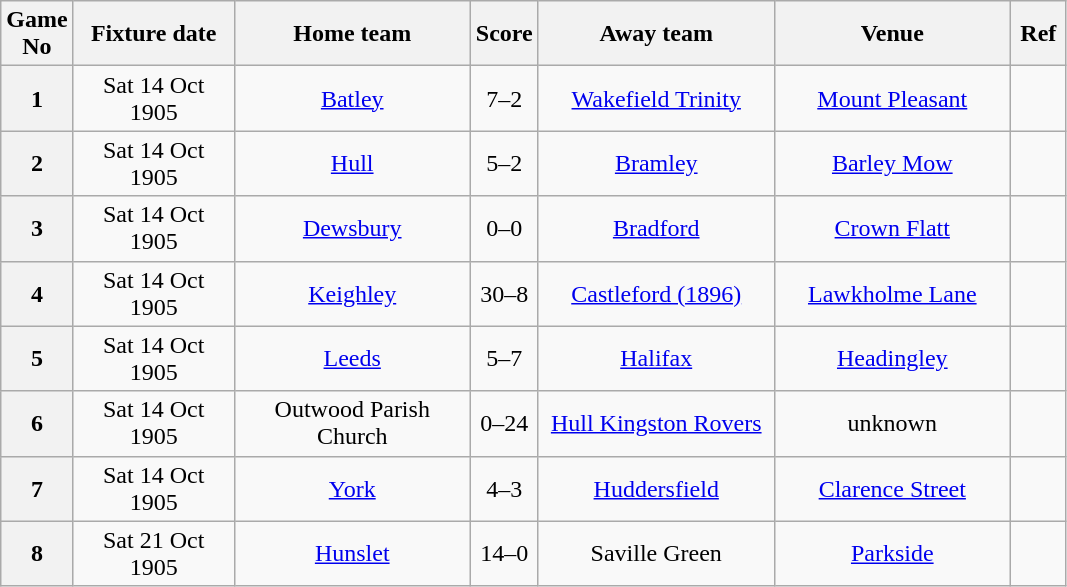<table class="wikitable" style="text-align:center;">
<tr>
<th width=20 abbr="No" scope="col">Game No</th>
<th width=100 abbr="Date" scope="col">Fixture date</th>
<th width=150 abbr="Home team" scope="col">Home team</th>
<th width=20 abbr="Score" scope="col">Score</th>
<th width=150 abbr="Away team" scope="col">Away team</th>
<th width=150 abbr="Venue" scope="col">Venue</th>
<th width=30 abbr="Ref" scope="col">Ref</th>
</tr>
<tr>
<th scope="row">1</th>
<td>Sat 14 Oct 1905</td>
<td><a href='#'>Batley</a></td>
<td>7–2</td>
<td><a href='#'>Wakefield Trinity</a></td>
<td><a href='#'>Mount Pleasant</a></td>
<td></td>
</tr>
<tr>
<th scope="row">2</th>
<td>Sat 14 Oct 1905</td>
<td><a href='#'>Hull</a></td>
<td>5–2</td>
<td><a href='#'>Bramley</a></td>
<td><a href='#'>Barley Mow</a></td>
<td></td>
</tr>
<tr>
<th scope="row">3</th>
<td>Sat 14 Oct 1905</td>
<td><a href='#'>Dewsbury</a></td>
<td>0–0</td>
<td><a href='#'>Bradford</a></td>
<td><a href='#'>Crown Flatt</a></td>
<td></td>
</tr>
<tr>
<th scope="row">4</th>
<td>Sat 14 Oct 1905</td>
<td><a href='#'>Keighley</a></td>
<td>30–8</td>
<td><a href='#'>Castleford (1896)</a></td>
<td><a href='#'>Lawkholme Lane</a></td>
<td></td>
</tr>
<tr>
<th scope="row">5</th>
<td>Sat 14 Oct 1905</td>
<td><a href='#'>Leeds</a></td>
<td>5–7</td>
<td><a href='#'>Halifax</a></td>
<td><a href='#'>Headingley</a></td>
<td></td>
</tr>
<tr>
<th scope="row">6</th>
<td>Sat 14 Oct 1905</td>
<td>Outwood Parish Church</td>
<td>0–24</td>
<td><a href='#'>Hull Kingston Rovers</a></td>
<td>unknown</td>
<td></td>
</tr>
<tr>
<th scope="row">7</th>
<td>Sat 14 Oct 1905</td>
<td><a href='#'>York</a></td>
<td>4–3</td>
<td><a href='#'>Huddersfield</a></td>
<td><a href='#'>Clarence Street</a></td>
<td></td>
</tr>
<tr>
<th scope="row">8</th>
<td>Sat 21 Oct 1905</td>
<td><a href='#'>Hunslet</a></td>
<td>14–0</td>
<td>Saville Green</td>
<td><a href='#'>Parkside</a></td>
<td></td>
</tr>
</table>
